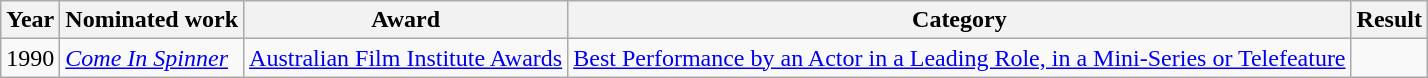<table class="wikitable sortable">
<tr>
<th>Year</th>
<th>Nominated work</th>
<th>Award</th>
<th>Category</th>
<th>Result</th>
</tr>
<tr>
<td>1990</td>
<td><em><a href='#'>Come In Spinner</a></em></td>
<td><a href='#'>Australian Film Institute Awards</a></td>
<td><a href='#'>Best Performance by an Actor in a Leading Role, in a Mini-Series or Telefeature</a></td>
<td></td>
</tr>
</table>
